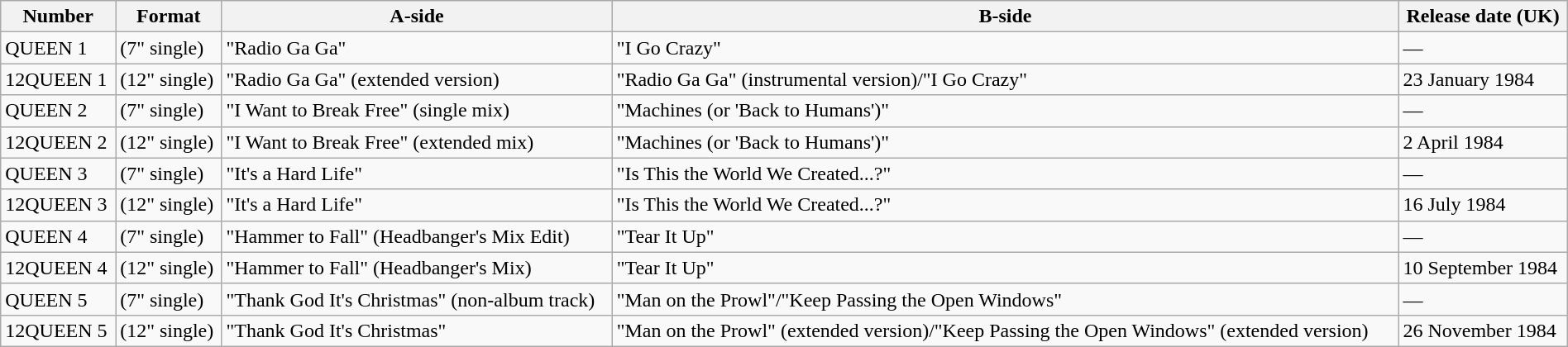<table class="wikitable" style="width:100%;">
<tr>
<th>Number</th>
<th>Format</th>
<th>A-side</th>
<th>B-side</th>
<th>Release date (UK)</th>
</tr>
<tr>
<td>QUEEN 1</td>
<td>(7" single)</td>
<td>"Radio Ga Ga"</td>
<td>"I Go Crazy"</td>
<td>—</td>
</tr>
<tr>
<td>12QUEEN 1</td>
<td>(12" single)</td>
<td>"Radio Ga Ga" (extended version)</td>
<td>"Radio Ga Ga" (instrumental version)/"I Go Crazy"</td>
<td>23 January 1984</td>
</tr>
<tr>
<td>QUEEN 2</td>
<td>(7" single)</td>
<td>"I Want to Break Free" (single mix)</td>
<td>"Machines (or 'Back to Humans')"</td>
<td>—</td>
</tr>
<tr>
<td>12QUEEN 2</td>
<td>(12" single)</td>
<td>"I Want to Break Free" (extended mix)</td>
<td>"Machines (or 'Back to Humans')"</td>
<td>2 April 1984</td>
</tr>
<tr>
<td>QUEEN 3</td>
<td>(7" single)</td>
<td>"It's a Hard Life"</td>
<td>"Is This the World We Created...?"</td>
<td>—</td>
</tr>
<tr>
<td>12QUEEN 3</td>
<td>(12" single)</td>
<td>"It's a Hard Life"</td>
<td>"Is This the World We Created...?"</td>
<td>16 July 1984</td>
</tr>
<tr>
<td>QUEEN 4</td>
<td>(7" single)</td>
<td>"Hammer to Fall" (Headbanger's Mix Edit)</td>
<td>"Tear It Up"</td>
<td>—</td>
</tr>
<tr>
<td>12QUEEN 4</td>
<td>(12" single)</td>
<td>"Hammer to Fall" (Headbanger's Mix)</td>
<td>"Tear It Up"</td>
<td>10 September 1984</td>
</tr>
<tr>
<td>QUEEN 5</td>
<td>(7" single)</td>
<td>"Thank God It's Christmas" (non-album track)</td>
<td>"Man on the Prowl"/"Keep Passing the Open Windows"</td>
<td>—</td>
</tr>
<tr>
<td>12QUEEN 5</td>
<td>(12" single)</td>
<td>"Thank God It's Christmas"</td>
<td>"Man on the Prowl" (extended version)/"Keep Passing the Open Windows" (extended version)</td>
<td>26 November 1984</td>
</tr>
</table>
